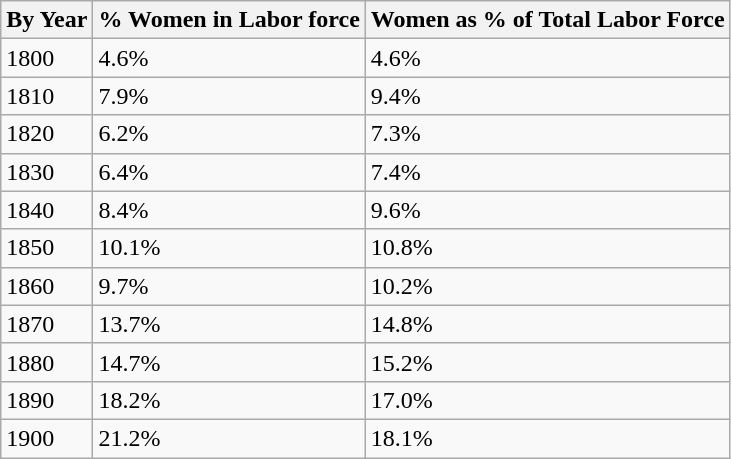<table class="wikitable">
<tr>
<th>By Year</th>
<th>% Women in Labor force</th>
<th>Women as % of Total Labor Force</th>
</tr>
<tr>
<td>1800</td>
<td>4.6%</td>
<td>4.6%</td>
</tr>
<tr>
<td>1810</td>
<td>7.9%</td>
<td>9.4%</td>
</tr>
<tr>
<td>1820</td>
<td>6.2%</td>
<td>7.3%</td>
</tr>
<tr>
<td>1830</td>
<td>6.4%</td>
<td>7.4%</td>
</tr>
<tr>
<td>1840</td>
<td>8.4%</td>
<td>9.6%</td>
</tr>
<tr>
<td>1850</td>
<td>10.1%</td>
<td>10.8%</td>
</tr>
<tr>
<td>1860</td>
<td>9.7%</td>
<td>10.2%</td>
</tr>
<tr>
<td>1870</td>
<td>13.7%</td>
<td>14.8%</td>
</tr>
<tr>
<td>1880</td>
<td>14.7%</td>
<td>15.2%</td>
</tr>
<tr>
<td>1890</td>
<td>18.2%</td>
<td>17.0%</td>
</tr>
<tr>
<td>1900</td>
<td>21.2%</td>
<td>18.1%</td>
</tr>
</table>
